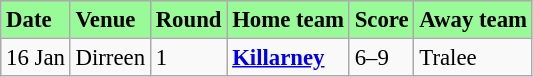<table class="wikitable" style=" float:left; margin:0.5em auto; font-size:95%">
<tr bgcolor="#98FB98">
<td><strong>Date</strong></td>
<td><strong>Venue</strong></td>
<td><strong>Round</strong></td>
<td><strong>Home team</strong></td>
<td><strong>Score</strong></td>
<td><strong>Away team</strong></td>
</tr>
<tr>
<td>16 Jan</td>
<td>Dirreen</td>
<td>1</td>
<td><strong><a href='#'>Killarney</a></strong></td>
<td>6–9</td>
<td>Tralee</td>
</tr>
</table>
